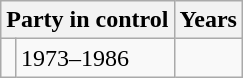<table class="wikitable">
<tr>
<th colspan=2>Party in control</th>
<th>Years</th>
</tr>
<tr>
<td></td>
<td>1973–1986</td>
</tr>
</table>
